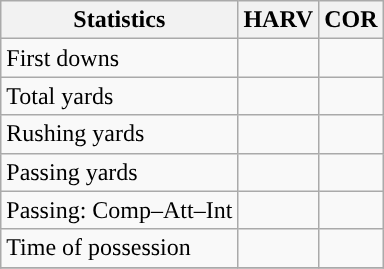<table class="wikitable" style="float: left;">
<tr>
<th>Statistics</th>
<th>HARV</th>
<th>COR</th>
</tr>
<tr>
<td>First downs</td>
<td></td>
<td></td>
</tr>
<tr>
<td>Total yards</td>
<td></td>
<td></td>
</tr>
<tr>
<td>Rushing yards</td>
<td></td>
<td></td>
</tr>
<tr>
<td>Passing yards</td>
<td></td>
<td></td>
</tr>
<tr>
<td>Passing: Comp–Att–Int</td>
<td></td>
<td></td>
</tr>
<tr>
<td>Time of possession</td>
<td></td>
<td></td>
</tr>
<tr>
</tr>
</table>
